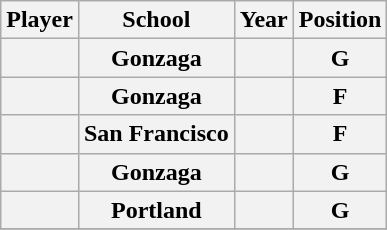<table class="wikitable sortable">
<tr>
<th>Player</th>
<th>School</th>
<th>Year</th>
<th>Position</th>
</tr>
<tr>
<th></th>
<th>Gonzaga</th>
<th></th>
<th>G</th>
</tr>
<tr>
<th></th>
<th>Gonzaga</th>
<th></th>
<th>F</th>
</tr>
<tr>
<th></th>
<th>San Francisco</th>
<th></th>
<th>F</th>
</tr>
<tr>
<th></th>
<th>Gonzaga</th>
<th></th>
<th>G</th>
</tr>
<tr>
<th></th>
<th>Portland</th>
<th></th>
<th>G</th>
</tr>
<tr>
</tr>
</table>
